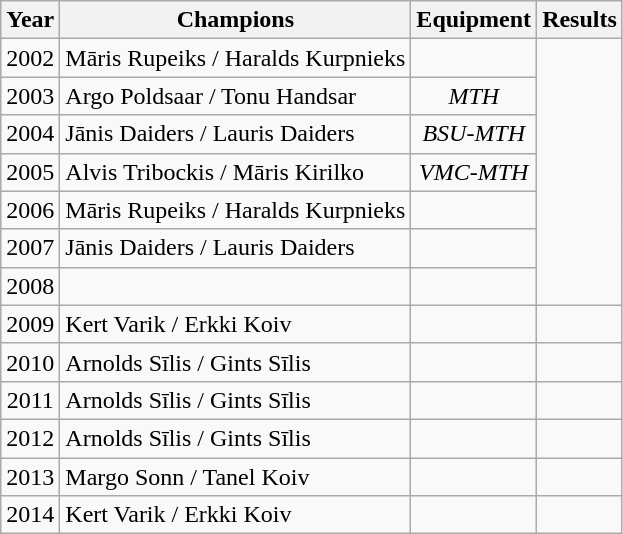<table class="wikitable">
<tr>
<th>Year</th>
<th>Champions</th>
<th>Equipment</th>
<th>Results</th>
</tr>
<tr align="center">
<td>2002</td>
<td align="left">Māris Rupeiks / Haralds Kurpnieks</td>
<td></td>
</tr>
<tr align="center">
<td>2003</td>
<td align="left">Argo Poldsaar / Tonu Handsar</td>
<td><em>MTH</em></td>
</tr>
<tr align="center">
<td>2004</td>
<td align="left">Jānis Daiders / Lauris Daiders</td>
<td><em>BSU-MTH</em></td>
</tr>
<tr align="center">
<td>2005</td>
<td align="left">Alvis Tribockis / Māris Kirilko</td>
<td><em>VMC-MTH</em></td>
</tr>
<tr align="center">
<td>2006</td>
<td align="left">Māris Rupeiks / Haralds Kurpnieks</td>
<td></td>
</tr>
<tr align="center">
<td>2007</td>
<td align="left">Jānis Daiders / Lauris Daiders</td>
<td></td>
</tr>
<tr align="center">
<td>2008</td>
<td align="left"></td>
<td></td>
</tr>
<tr align="center">
<td>2009</td>
<td align="left">Kert Varik / Erkki Koiv</td>
<td></td>
<td></td>
</tr>
<tr align="center">
<td>2010</td>
<td align="left">Arnolds Sīlis / Gints Sīlis</td>
<td></td>
<td></td>
</tr>
<tr align="center">
<td>2011</td>
<td align="left">Arnolds Sīlis / Gints Sīlis</td>
<td></td>
<td></td>
</tr>
<tr align="center">
<td>2012</td>
<td align="left">Arnolds Sīlis / Gints Sīlis</td>
<td></td>
<td></td>
</tr>
<tr align="center">
<td>2013</td>
<td align="left">Margo Sonn / Tanel Koiv</td>
<td></td>
<td></td>
</tr>
<tr align="center">
<td>2014</td>
<td align="left">Kert Varik / Erkki Koiv</td>
<td></td>
<td></td>
</tr>
</table>
